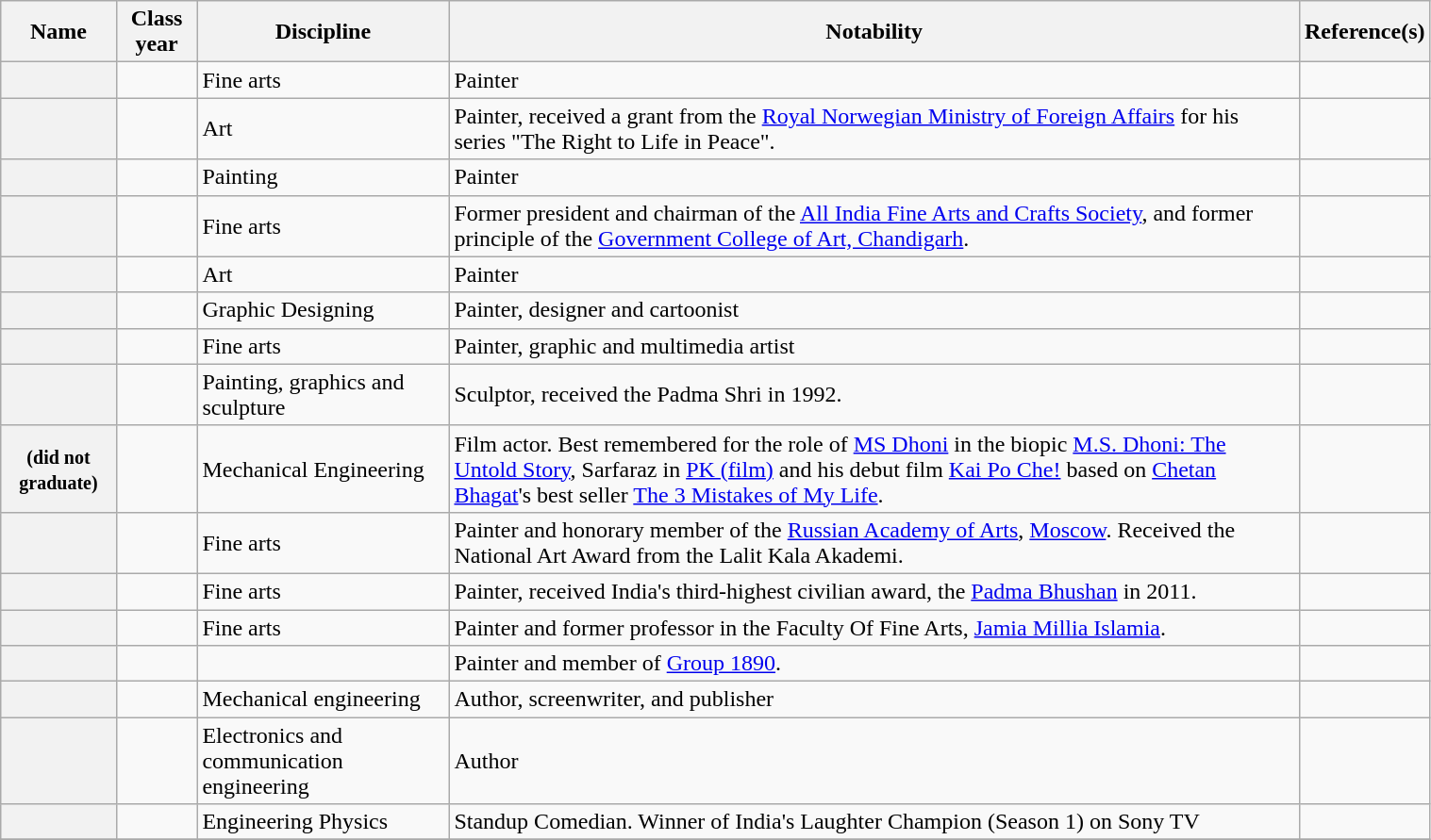<table class="plainrowheaders sortable wikitable" style="width:80%;">
<tr>
<th scope=col>Name</th>
<th scope=col>Class year</th>
<th scope=col>Discipline</th>
<th scope=col class=unsortable>Notability</th>
<th scope=col class=unsortable>Reference(s)</th>
</tr>
<tr>
<th scope=row style="text-align:center"></th>
<td></td>
<td>Fine arts</td>
<td>Painter</td>
<td></td>
</tr>
<tr>
<th scope=row style="text-align:center"></th>
<td></td>
<td>Art</td>
<td>Painter, received a grant from the <a href='#'>Royal Norwegian Ministry of Foreign Affairs</a> for his  series "The Right to Life in Peace".</td>
<td></td>
</tr>
<tr>
<th scope=row style="text-align:center"></th>
<td></td>
<td>Painting</td>
<td>Painter</td>
<td></td>
</tr>
<tr>
<th scope=row style="text-align:center"></th>
<td></td>
<td>Fine arts</td>
<td>Former president and chairman of the <a href='#'>All India Fine Arts and Crafts Society</a>, and former principle of the <a href='#'>Government College of Art, Chandigarh</a>.</td>
<td></td>
</tr>
<tr>
<th scope=row style="text-align:center"></th>
<td></td>
<td>Art</td>
<td>Painter</td>
<td></td>
</tr>
<tr>
<th scope=row style="text-align:center"></th>
<td></td>
<td>Graphic Designing</td>
<td>Painter, designer and cartoonist</td>
<td></td>
</tr>
<tr>
<th scope=row style="text-align:center"></th>
<td></td>
<td>Fine arts</td>
<td>Painter, graphic and multimedia artist</td>
<td></td>
</tr>
<tr>
<th scope=row style="text-align:center"></th>
<td></td>
<td>Painting, graphics and sculpture</td>
<td>Sculptor, received the Padma Shri in 1992.</td>
<td></td>
</tr>
<tr>
<th scope=row style="text-align:center"> <small>(did not graduate)</small></th>
<td></td>
<td>Mechanical Engineering</td>
<td>Film actor. Best remembered for the role of <a href='#'>MS Dhoni</a> in the biopic <a href='#'>M.S. Dhoni: The Untold Story</a>, Sarfaraz in <a href='#'>PK (film)</a> and his debut film <a href='#'>Kai Po Che!</a> based on <a href='#'>Chetan Bhagat</a>'s best seller <a href='#'>The 3 Mistakes of My Life</a>.</td>
<td></td>
</tr>
<tr>
<th scope=row style="text-align:center"></th>
<td></td>
<td>Fine arts</td>
<td>Painter and honorary member of the <a href='#'>Russian Academy of Arts</a>, <a href='#'>Moscow</a>. Received the National Art Award from the Lalit Kala Akademi.</td>
<td></td>
</tr>
<tr>
<th scope=row style="text-align:center"></th>
<td></td>
<td>Fine arts</td>
<td>Painter, received India's third-highest civilian award, the <a href='#'>Padma Bhushan</a> in 2011.</td>
<td></td>
</tr>
<tr>
<th scope=row style="text-align:center"></th>
<td></td>
<td>Fine arts</td>
<td>Painter and former professor in the Faculty Of Fine Arts, <a href='#'>Jamia Millia Islamia</a>.</td>
<td></td>
</tr>
<tr>
<th scope=row style="text-align:center"></th>
<td></td>
<td></td>
<td>Painter and member of <a href='#'>Group 1890</a>.</td>
<td></td>
</tr>
<tr>
<th scope=row style="text-align:center"></th>
<td></td>
<td>Mechanical engineering</td>
<td>Author, screenwriter, and publisher</td>
<td></td>
</tr>
<tr>
<th scope=row style="text-align:center"></th>
<td></td>
<td>Electronics and communication engineering</td>
<td>Author</td>
<td></td>
</tr>
<tr>
<th scope=row style="text-align:center"></th>
<td></td>
<td>Engineering Physics</td>
<td>Standup Comedian. Winner of India's Laughter Champion (Season 1) on Sony TV</td>
<td></td>
</tr>
<tr>
</tr>
</table>
